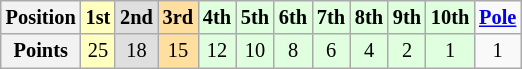<table class="wikitable" style="font-size:85%; text-align:center;">
<tr>
<th>Position</th>
<td style="background:#ffffbf;"><strong>1st</strong></td>
<td style="background:#dfdfdf;"><strong>2nd</strong></td>
<td style="background:#ffdf9f;"><strong>3rd</strong></td>
<td style="background:#dfffdf;"><strong>4th</strong></td>
<td style="background:#dfffdf;"><strong>5th</strong></td>
<td style="background:#dfffdf;"><strong>6th</strong></td>
<td style="background:#dfffdf;"><strong>7th</strong></td>
<td style="background:#dfffdf;"><strong>8th</strong></td>
<td style="background:#dfffdf;"><strong>9th</strong></td>
<td style="background:#dfffdf;"><strong>10th</strong></td>
<td><strong><a href='#'>Pole</a></strong></td>
</tr>
<tr>
<th>Points</th>
<td style="background:#ffffbf;">25</td>
<td style="background:#dfdfdf;">18</td>
<td style="background:#ffdf9f;">15</td>
<td style="background:#dfffdf;">12</td>
<td style="background:#dfffdf;">10</td>
<td style="background:#dfffdf;">8</td>
<td style="background:#dfffdf;">6</td>
<td style="background:#dfffdf;">4</td>
<td style="background:#dfffdf;">2</td>
<td style="background:#dfffdf;">1</td>
<td>1</td>
</tr>
</table>
